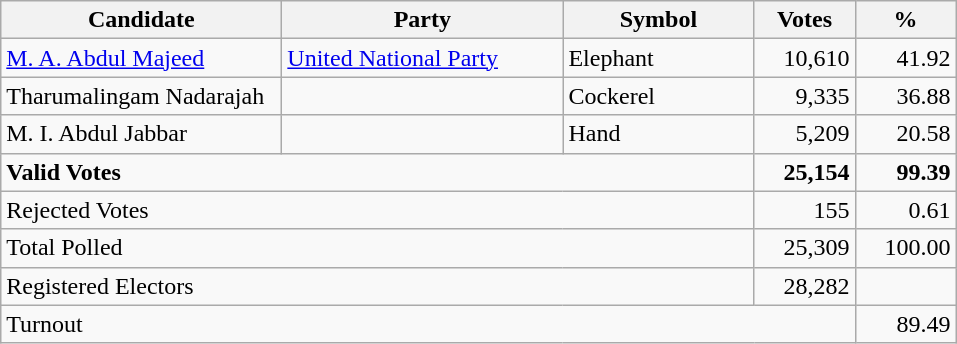<table class="wikitable" border="1" style="text-align:right;">
<tr>
<th align=left width="180">Candidate</th>
<th align=left width="180">Party</th>
<th align=left width="120">Symbol</th>
<th align=left width="60">Votes</th>
<th align=left width="60">%</th>
</tr>
<tr>
<td align=left><a href='#'>M. A. Abdul Majeed</a></td>
<td align=left><a href='#'>United National Party</a></td>
<td align=left>Elephant</td>
<td>10,610</td>
<td>41.92</td>
</tr>
<tr>
<td align=left>Tharumalingam Nadarajah</td>
<td></td>
<td align=left>Cockerel</td>
<td>9,335</td>
<td>36.88</td>
</tr>
<tr>
<td align=left>M. I. Abdul Jabbar</td>
<td></td>
<td align=left>Hand</td>
<td>5,209</td>
<td>20.58</td>
</tr>
<tr>
<td align=left colspan=3><strong>Valid Votes</strong></td>
<td><strong>25,154</strong></td>
<td><strong>99.39</strong></td>
</tr>
<tr>
<td align=left colspan=3>Rejected Votes</td>
<td>155</td>
<td>0.61</td>
</tr>
<tr>
<td align=left colspan=3>Total Polled</td>
<td>25,309</td>
<td>100.00</td>
</tr>
<tr>
<td align=left colspan=3>Registered Electors</td>
<td>28,282</td>
<td></td>
</tr>
<tr>
<td align=left colspan=4>Turnout</td>
<td>89.49</td>
</tr>
</table>
